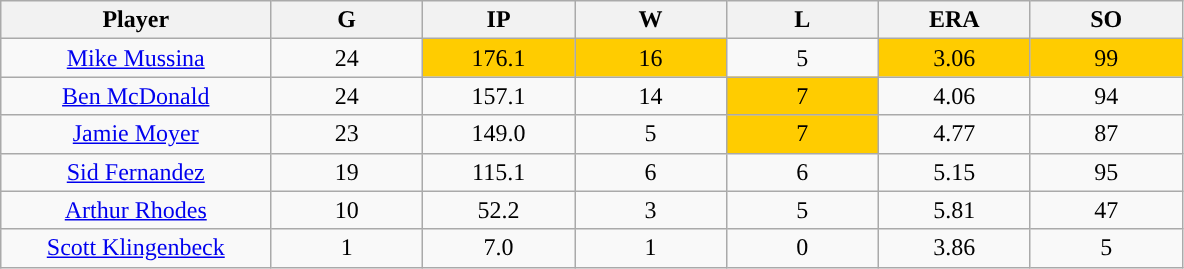<table class="wikitable sortable">
<tr>
<th bgcolor="#DDDDFF" width="16%">Player</th>
<th bgcolor="#DDDDFF" width="9%">G</th>
<th bgcolor="#DDDDFF" width="9%">IP</th>
<th bgcolor="#DDDDFF" width="9%">W</th>
<th bgcolor="#DDDDFF" width="9%">L</th>
<th bgcolor="#DDDDFF" width="9%">ERA</th>
<th bgcolor="#DDDDFF" width="9%">SO</th>
</tr>
<tr align="center">
<td><a href='#'>Mike Mussina</a></td>
<td>24</td>
<td style="background:#fc0;">176.1</td>
<td style="background:#fc0;">16</td>
<td>5</td>
<td style="background:#fc0;">3.06</td>
<td style="background:#fc0;">99</td>
</tr>
<tr align=center>
<td><a href='#'>Ben McDonald</a></td>
<td>24</td>
<td>157.1</td>
<td>14</td>
<td style="background:#fc0;">7</td>
<td>4.06</td>
<td>94</td>
</tr>
<tr align=center>
<td><a href='#'>Jamie Moyer</a></td>
<td>23</td>
<td>149.0</td>
<td>5</td>
<td style="background:#fc0;">7</td>
<td>4.77</td>
<td>87</td>
</tr>
<tr align=center>
<td><a href='#'>Sid Fernandez</a></td>
<td>19</td>
<td>115.1</td>
<td>6</td>
<td>6</td>
<td>5.15</td>
<td>95</td>
</tr>
<tr align=center>
<td><a href='#'>Arthur Rhodes</a></td>
<td>10</td>
<td>52.2</td>
<td>3</td>
<td>5</td>
<td>5.81</td>
<td>47</td>
</tr>
<tr align=center>
<td><a href='#'>Scott Klingenbeck</a></td>
<td>1</td>
<td>7.0</td>
<td>1</td>
<td>0</td>
<td>3.86</td>
<td>5</td>
</tr>
</table>
